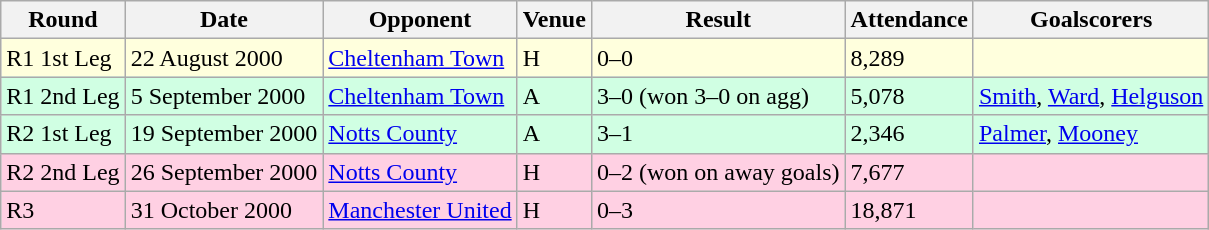<table class="wikitable">
<tr>
<th>Round</th>
<th>Date</th>
<th>Opponent</th>
<th>Venue</th>
<th>Result</th>
<th>Attendance</th>
<th>Goalscorers</th>
</tr>
<tr style="background-color: #ffffdd;">
<td>R1 1st Leg</td>
<td>22 August 2000</td>
<td><a href='#'>Cheltenham Town</a></td>
<td>H</td>
<td>0–0</td>
<td>8,289</td>
<td></td>
</tr>
<tr style="background-color: #d0ffe3;">
<td>R1 2nd Leg</td>
<td>5 September 2000</td>
<td><a href='#'>Cheltenham Town</a></td>
<td>A</td>
<td>3–0 (won 3–0 on agg)</td>
<td>5,078</td>
<td><a href='#'>Smith</a>, <a href='#'>Ward</a>, <a href='#'>Helguson</a></td>
</tr>
<tr style="background-color: #d0ffe3;">
<td>R2 1st Leg</td>
<td>19 September 2000</td>
<td><a href='#'>Notts County</a></td>
<td>A</td>
<td>3–1</td>
<td>2,346</td>
<td><a href='#'>Palmer</a>, <a href='#'>Mooney</a></td>
</tr>
<tr style="background-color: #ffd0e3;">
<td>R2 2nd Leg</td>
<td>26 September 2000</td>
<td><a href='#'>Notts County</a></td>
<td>H</td>
<td>0–2 (won on away goals)</td>
<td>7,677</td>
<td></td>
</tr>
<tr style="background-color: #ffd0e3;">
<td>R3</td>
<td>31 October 2000</td>
<td><a href='#'>Manchester United</a></td>
<td>H</td>
<td>0–3</td>
<td>18,871</td>
<td></td>
</tr>
</table>
